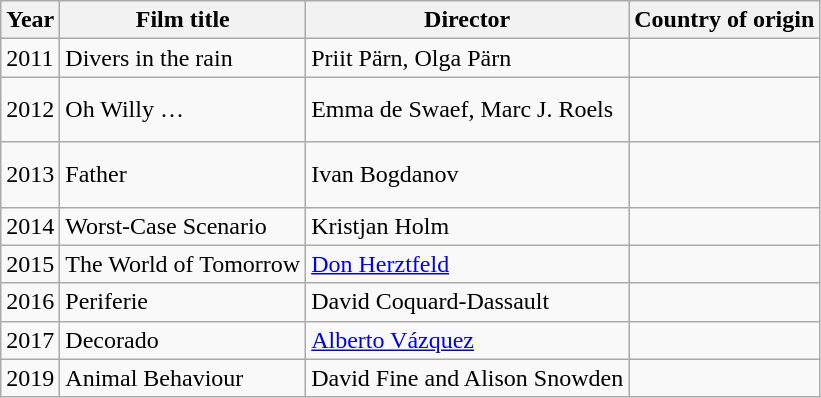<table class="wikitable sortable">
<tr>
<th>Year</th>
<th>Film title</th>
<th>Director</th>
<th>Country of origin</th>
</tr>
<tr>
<td>2011</td>
<td>Divers in the rain</td>
<td>Priit Pärn, Olga Pärn</td>
<td></td>
</tr>
<tr>
<td>2012</td>
<td>Oh Willy …</td>
<td>Emma de Swaef, Marc J. Roels</td>
<td><br><br></td>
</tr>
<tr>
<td>2013</td>
<td>Father</td>
<td>Ivan Bogdanov</td>
<td><br><br></td>
</tr>
<tr>
<td>2014</td>
<td>Worst-Case Scenario</td>
<td>Kristjan Holm</td>
<td></td>
</tr>
<tr>
<td>2015</td>
<td>The World of Tomorrow</td>
<td><a href='#'>Don Herztfeld</a></td>
<td></td>
</tr>
<tr>
<td>2016</td>
<td>Periferie</td>
<td>David Coquard-Dassault</td>
<td></td>
</tr>
<tr>
<td>2017</td>
<td>Decorado</td>
<td><a href='#'>Alberto Vázquez</a></td>
<td></td>
</tr>
<tr>
<td>2019</td>
<td>Animal Behaviour</td>
<td>David Fine and Alison Snowden</td>
<td></td>
</tr>
</table>
